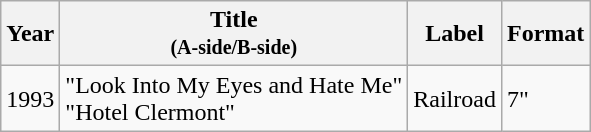<table class="wikitable">
<tr>
<th>Year</th>
<th>Title <br><small>(A-side/B-side)</small></th>
<th>Label</th>
<th>Format</th>
</tr>
<tr>
<td>1993</td>
<td>"Look Into My Eyes and Hate Me"<br>"Hotel Clermont"</td>
<td>Railroad</td>
<td>7"</td>
</tr>
</table>
